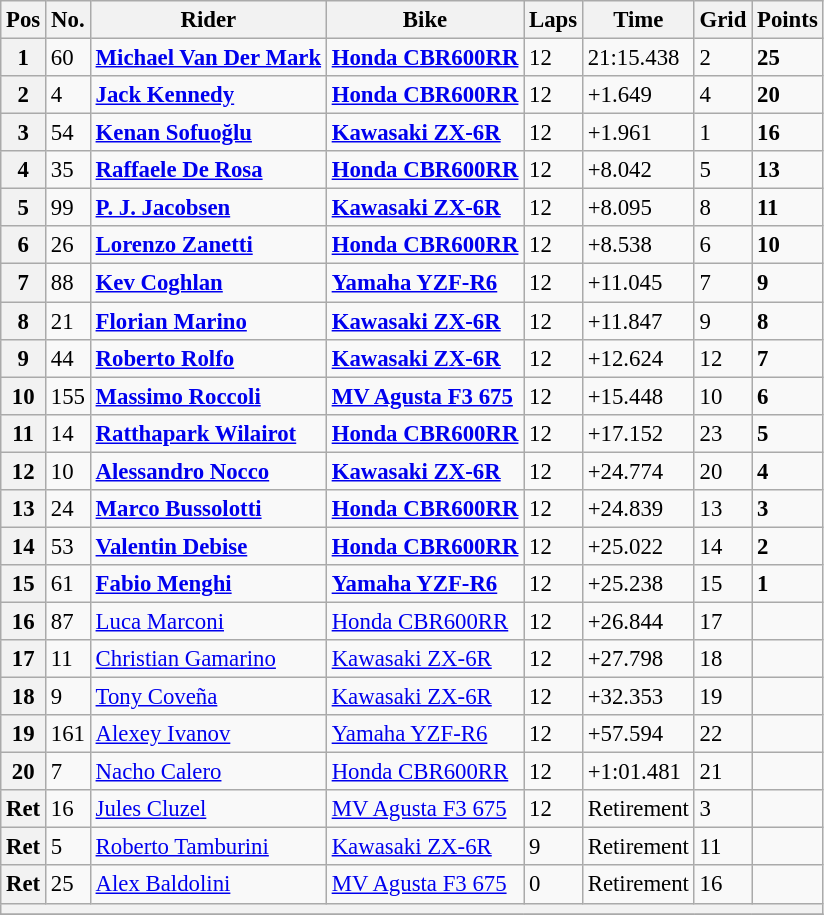<table class="wikitable" style="font-size: 95%;">
<tr>
<th>Pos</th>
<th>No.</th>
<th>Rider</th>
<th>Bike</th>
<th>Laps</th>
<th>Time</th>
<th>Grid</th>
<th>Points</th>
</tr>
<tr>
<th>1</th>
<td>60</td>
<td> <strong><a href='#'>Michael Van Der Mark</a></strong></td>
<td><strong><a href='#'>Honda CBR600RR</a></strong></td>
<td>12</td>
<td>21:15.438</td>
<td>2</td>
<td><strong>25</strong></td>
</tr>
<tr>
<th>2</th>
<td>4</td>
<td> <strong><a href='#'>Jack Kennedy</a></strong></td>
<td><strong><a href='#'>Honda CBR600RR</a></strong></td>
<td>12</td>
<td>+1.649</td>
<td>4</td>
<td><strong>20</strong></td>
</tr>
<tr>
<th>3</th>
<td>54</td>
<td> <strong><a href='#'>Kenan Sofuoğlu</a></strong></td>
<td><strong><a href='#'>Kawasaki ZX-6R</a></strong></td>
<td>12</td>
<td>+1.961</td>
<td>1</td>
<td><strong>16</strong></td>
</tr>
<tr>
<th>4</th>
<td>35</td>
<td> <strong><a href='#'>Raffaele De Rosa</a></strong></td>
<td><strong><a href='#'>Honda CBR600RR</a></strong></td>
<td>12</td>
<td>+8.042</td>
<td>5</td>
<td><strong>13</strong></td>
</tr>
<tr>
<th>5</th>
<td>99</td>
<td> <strong><a href='#'>P. J. Jacobsen</a></strong></td>
<td><strong><a href='#'>Kawasaki ZX-6R</a></strong></td>
<td>12</td>
<td>+8.095</td>
<td>8</td>
<td><strong>11</strong></td>
</tr>
<tr>
<th>6</th>
<td>26</td>
<td> <strong><a href='#'>Lorenzo Zanetti</a></strong></td>
<td><strong><a href='#'>Honda CBR600RR</a></strong></td>
<td>12</td>
<td>+8.538</td>
<td>6</td>
<td><strong>10</strong></td>
</tr>
<tr>
<th>7</th>
<td>88</td>
<td> <strong><a href='#'>Kev Coghlan</a></strong></td>
<td><strong><a href='#'>Yamaha YZF-R6</a></strong></td>
<td>12</td>
<td>+11.045</td>
<td>7</td>
<td><strong>9</strong></td>
</tr>
<tr>
<th>8</th>
<td>21</td>
<td> <strong><a href='#'>Florian Marino</a></strong></td>
<td><strong><a href='#'>Kawasaki ZX-6R</a></strong></td>
<td>12</td>
<td>+11.847</td>
<td>9</td>
<td><strong>8</strong></td>
</tr>
<tr>
<th>9</th>
<td>44</td>
<td> <strong><a href='#'>Roberto Rolfo</a></strong></td>
<td><strong><a href='#'>Kawasaki ZX-6R</a></strong></td>
<td>12</td>
<td>+12.624</td>
<td>12</td>
<td><strong>7</strong></td>
</tr>
<tr>
<th>10</th>
<td>155</td>
<td> <strong><a href='#'>Massimo Roccoli</a></strong></td>
<td><strong><a href='#'>MV Agusta F3 675</a></strong></td>
<td>12</td>
<td>+15.448</td>
<td>10</td>
<td><strong>6</strong></td>
</tr>
<tr>
<th>11</th>
<td>14</td>
<td> <strong><a href='#'>Ratthapark Wilairot</a></strong></td>
<td><strong><a href='#'>Honda CBR600RR</a></strong></td>
<td>12</td>
<td>+17.152</td>
<td>23</td>
<td><strong>5</strong></td>
</tr>
<tr>
<th>12</th>
<td>10</td>
<td> <strong><a href='#'>Alessandro Nocco</a></strong></td>
<td><strong><a href='#'>Kawasaki ZX-6R</a></strong></td>
<td>12</td>
<td>+24.774</td>
<td>20</td>
<td><strong>4</strong></td>
</tr>
<tr>
<th>13</th>
<td>24</td>
<td> <strong><a href='#'>Marco Bussolotti</a></strong></td>
<td><strong><a href='#'>Honda CBR600RR</a></strong></td>
<td>12</td>
<td>+24.839</td>
<td>13</td>
<td><strong>3</strong></td>
</tr>
<tr>
<th>14</th>
<td>53</td>
<td> <strong><a href='#'>Valentin Debise</a></strong></td>
<td><strong><a href='#'>Honda CBR600RR</a></strong></td>
<td>12</td>
<td>+25.022</td>
<td>14</td>
<td><strong>2</strong></td>
</tr>
<tr>
<th>15</th>
<td>61</td>
<td> <strong><a href='#'>Fabio Menghi</a></strong></td>
<td><strong><a href='#'>Yamaha YZF-R6</a></strong></td>
<td>12</td>
<td>+25.238</td>
<td>15</td>
<td><strong>1</strong></td>
</tr>
<tr>
<th>16</th>
<td>87</td>
<td> <a href='#'>Luca Marconi</a></td>
<td><a href='#'>Honda CBR600RR</a></td>
<td>12</td>
<td>+26.844</td>
<td>17</td>
<td></td>
</tr>
<tr>
<th>17</th>
<td>11</td>
<td> <a href='#'>Christian Gamarino</a></td>
<td><a href='#'>Kawasaki ZX-6R</a></td>
<td>12</td>
<td>+27.798</td>
<td>18</td>
<td></td>
</tr>
<tr>
<th>18</th>
<td>9</td>
<td> <a href='#'>Tony Coveña</a></td>
<td><a href='#'>Kawasaki ZX-6R</a></td>
<td>12</td>
<td>+32.353</td>
<td>19</td>
<td></td>
</tr>
<tr>
<th>19</th>
<td>161</td>
<td> <a href='#'>Alexey Ivanov</a></td>
<td><a href='#'>Yamaha YZF-R6</a></td>
<td>12</td>
<td>+57.594</td>
<td>22</td>
<td></td>
</tr>
<tr>
<th>20</th>
<td>7</td>
<td> <a href='#'>Nacho Calero</a></td>
<td><a href='#'>Honda CBR600RR</a></td>
<td>12</td>
<td>+1:01.481</td>
<td>21</td>
<td></td>
</tr>
<tr>
<th>Ret</th>
<td>16</td>
<td> <a href='#'>Jules Cluzel</a></td>
<td><a href='#'>MV Agusta F3 675</a></td>
<td>12</td>
<td>Retirement</td>
<td>3</td>
<td></td>
</tr>
<tr>
<th>Ret</th>
<td>5</td>
<td> <a href='#'>Roberto Tamburini</a></td>
<td><a href='#'>Kawasaki ZX-6R</a></td>
<td>9</td>
<td>Retirement</td>
<td>11</td>
<td></td>
</tr>
<tr>
<th>Ret</th>
<td>25</td>
<td> <a href='#'>Alex Baldolini</a></td>
<td><a href='#'>MV Agusta F3 675</a></td>
<td>0</td>
<td>Retirement</td>
<td>16</td>
<td></td>
</tr>
<tr>
<th colspan=8></th>
</tr>
<tr>
</tr>
</table>
